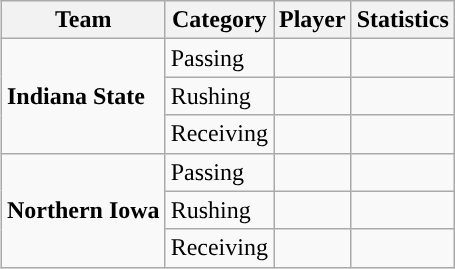<table class="wikitable" style="float: right;">
<tr>
<th>Team</th>
<th>Category</th>
<th>Player</th>
<th>Statistics</th>
</tr>
<tr>
<td rowspan=3><strong>Indiana State</strong></td>
<td>Passing</td>
<td></td>
<td></td>
</tr>
<tr>
<td>Rushing</td>
<td></td>
<td></td>
</tr>
<tr>
<td>Receiving</td>
<td></td>
<td></td>
</tr>
<tr>
<td rowspan=3><strong>Northern Iowa</strong></td>
<td>Passing</td>
<td></td>
<td></td>
</tr>
<tr>
<td>Rushing</td>
<td></td>
<td></td>
</tr>
<tr>
<td>Receiving</td>
<td></td>
<td></td>
</tr>
</table>
